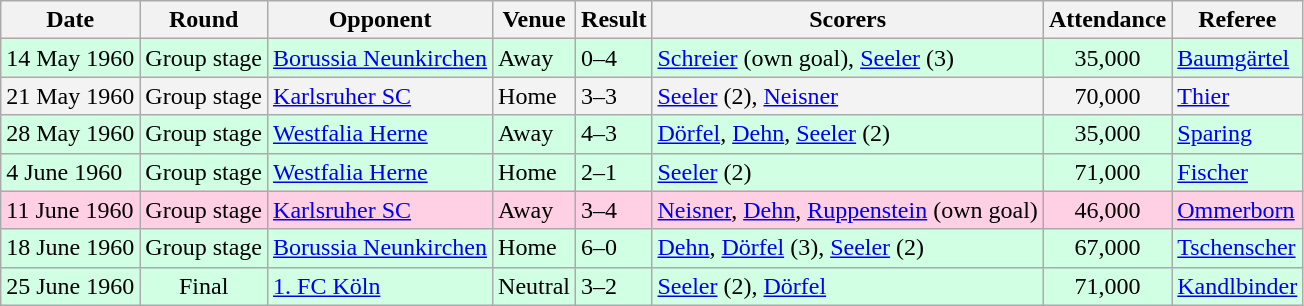<table class="wikitable">
<tr>
<th>Date</th>
<th>Round</th>
<th>Opponent</th>
<th>Venue</th>
<th>Result</th>
<th>Scorers</th>
<th>Attendance</th>
<th>Referee</th>
</tr>
<tr bgcolor = "d0ffe3">
<td>14 May 1960</td>
<td align="center">Group stage</td>
<td><a href='#'>Borussia Neunkirchen</a></td>
<td>Away</td>
<td>0–4</td>
<td><a href='#'>Schreier</a> (own goal), <a href='#'>Seeler</a> (3)</td>
<td align="center">35,000</td>
<td><a href='#'>Baumgärtel</a></td>
</tr>
<tr bgcolor = "f3f3f3">
<td>21 May 1960</td>
<td align="center">Group stage</td>
<td><a href='#'>Karlsruher SC</a></td>
<td>Home</td>
<td>3–3</td>
<td><a href='#'>Seeler</a> (2), <a href='#'>Neisner</a></td>
<td align="center">70,000</td>
<td><a href='#'>Thier</a></td>
</tr>
<tr bgcolor = "d0ffe3">
<td>28 May 1960</td>
<td align="center">Group stage</td>
<td><a href='#'>Westfalia Herne</a></td>
<td>Away</td>
<td>4–3</td>
<td><a href='#'>Dörfel</a>, <a href='#'>Dehn</a>, <a href='#'>Seeler</a> (2)</td>
<td align="center">35,000</td>
<td><a href='#'>Sparing</a></td>
</tr>
<tr bgcolor = "d0ffe3">
<td>4 June 1960</td>
<td align="center">Group stage</td>
<td><a href='#'>Westfalia Herne</a></td>
<td>Home</td>
<td>2–1</td>
<td><a href='#'>Seeler</a> (2)</td>
<td align="center">71,000</td>
<td><a href='#'>Fischer</a></td>
</tr>
<tr bgcolor = "ffd0e3">
<td>11 June 1960</td>
<td align="center">Group stage</td>
<td><a href='#'>Karlsruher SC</a></td>
<td>Away</td>
<td>3–4</td>
<td><a href='#'>Neisner</a>, <a href='#'>Dehn</a>, <a href='#'>Ruppenstein</a> (own goal)</td>
<td align="center">46,000</td>
<td><a href='#'>Ommerborn</a></td>
</tr>
<tr bgcolor = "d0ffe3">
<td>18 June 1960</td>
<td align="center">Group stage</td>
<td><a href='#'>Borussia Neunkirchen</a></td>
<td>Home</td>
<td>6–0</td>
<td><a href='#'>Dehn</a>, <a href='#'>Dörfel</a> (3), <a href='#'>Seeler</a> (2)</td>
<td align="center">67,000</td>
<td><a href='#'>Tschenscher</a></td>
</tr>
<tr bgcolor = "d0ffe3">
<td>25 June 1960</td>
<td align="center">Final</td>
<td><a href='#'>1. FC Köln</a></td>
<td>Neutral</td>
<td>3–2</td>
<td><a href='#'>Seeler</a> (2), <a href='#'>Dörfel</a></td>
<td align="center">71,000</td>
<td><a href='#'>Kandlbinder</a></td>
</tr>
</table>
